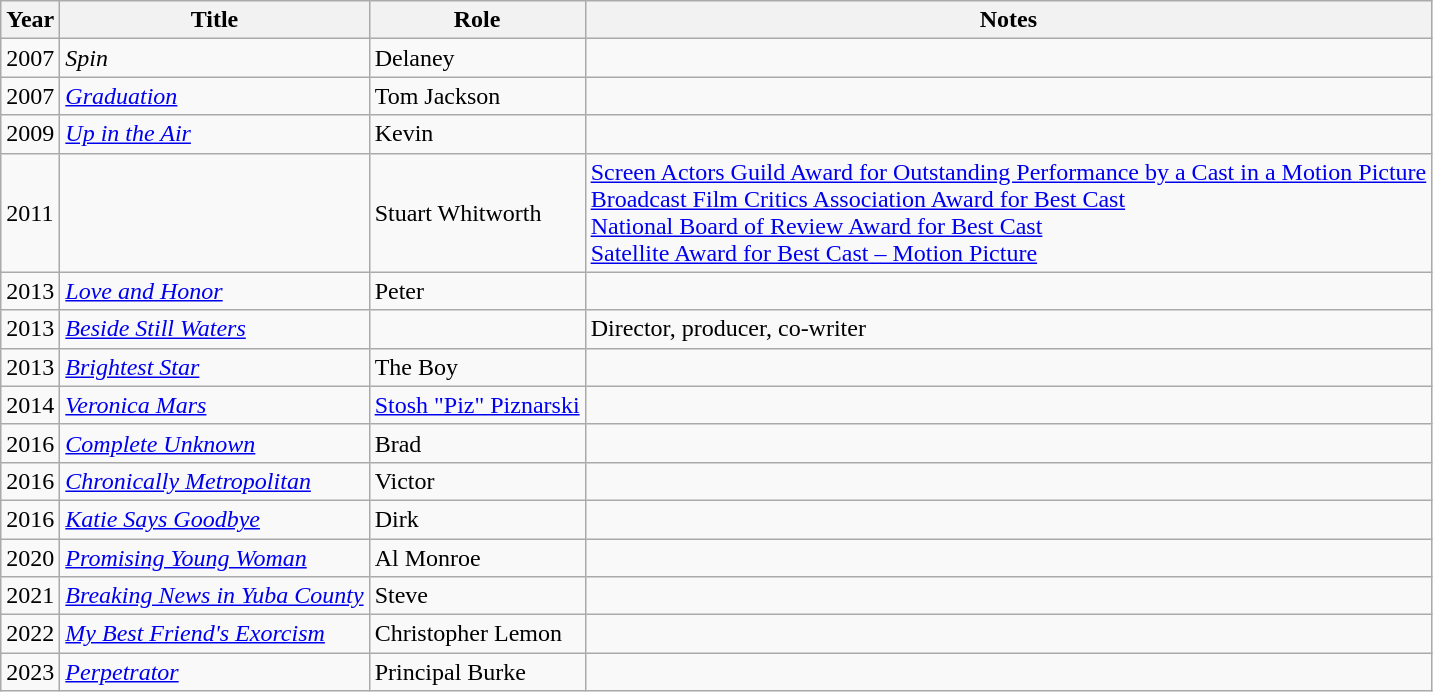<table class="wikitable sortable">
<tr>
<th>Year</th>
<th>Title</th>
<th>Role</th>
<th class="unsortable">Notes</th>
</tr>
<tr>
<td>2007</td>
<td><em>Spin</em></td>
<td>Delaney</td>
<td></td>
</tr>
<tr>
<td>2007</td>
<td><em><a href='#'>Graduation</a></em></td>
<td>Tom Jackson</td>
<td></td>
</tr>
<tr>
<td>2009</td>
<td><em><a href='#'>Up in the Air</a></em></td>
<td>Kevin</td>
<td></td>
</tr>
<tr>
<td>2011</td>
<td><em></em></td>
<td>Stuart Whitworth</td>
<td><a href='#'>Screen Actors Guild Award for Outstanding Performance by a Cast in a Motion Picture</a><br><a href='#'>Broadcast Film Critics Association Award for Best Cast</a><br><a href='#'>National Board of Review Award for Best Cast</a><br><a href='#'>Satellite Award for Best Cast – Motion Picture</a></td>
</tr>
<tr>
<td>2013</td>
<td><em><a href='#'>Love and Honor</a></em></td>
<td>Peter</td>
<td></td>
</tr>
<tr>
<td>2013</td>
<td><em><a href='#'>Beside Still Waters</a></em></td>
<td></td>
<td>Director, producer, co-writer</td>
</tr>
<tr>
<td>2013</td>
<td><em><a href='#'>Brightest Star</a></em></td>
<td>The Boy</td>
<td></td>
</tr>
<tr>
<td>2014</td>
<td><em><a href='#'>Veronica Mars</a></em></td>
<td><a href='#'>Stosh "Piz" Piznarski</a></td>
<td></td>
</tr>
<tr>
<td>2016</td>
<td><em><a href='#'>Complete Unknown</a></em></td>
<td>Brad</td>
<td></td>
</tr>
<tr>
<td>2016</td>
<td><em><a href='#'>Chronically Metropolitan</a></em></td>
<td>Victor</td>
<td></td>
</tr>
<tr>
<td>2016</td>
<td><em><a href='#'>Katie Says Goodbye</a></em></td>
<td>Dirk</td>
<td></td>
</tr>
<tr>
<td>2020</td>
<td><em><a href='#'>Promising Young Woman</a></em></td>
<td>Al Monroe</td>
<td></td>
</tr>
<tr>
<td>2021</td>
<td><em><a href='#'>Breaking News in Yuba County</a></em></td>
<td>Steve</td>
<td></td>
</tr>
<tr>
<td>2022</td>
<td><em><a href='#'>My Best Friend's Exorcism</a></em></td>
<td>Christopher Lemon</td>
<td></td>
</tr>
<tr>
<td>2023</td>
<td><em><a href='#'>Perpetrator</a></em></td>
<td>Principal Burke</td>
<td></td>
</tr>
</table>
